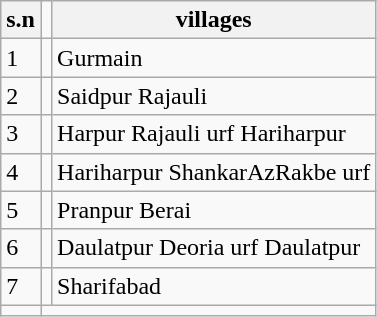<table class="wikitable">
<tr>
<th>s.n</th>
<td></td>
<th>villages</th>
</tr>
<tr>
<td>1</td>
<td></td>
<td>Gurmain</td>
</tr>
<tr>
<td>2</td>
<td></td>
<td>Saidpur Rajauli</td>
</tr>
<tr>
<td>3</td>
<td></td>
<td>Harpur Rajauli urf Hariharpur</td>
</tr>
<tr>
<td>4</td>
<td></td>
<td>Hariharpur ShankarAzRakbe urf</td>
</tr>
<tr>
<td>5</td>
<td></td>
<td>Pranpur Berai</td>
</tr>
<tr>
<td>6</td>
<td></td>
<td>Daulatpur Deoria urf Daulatpur</td>
</tr>
<tr>
<td>7</td>
<td></td>
<td>Sharifabad</td>
</tr>
<tr>
<td></td>
</tr>
</table>
